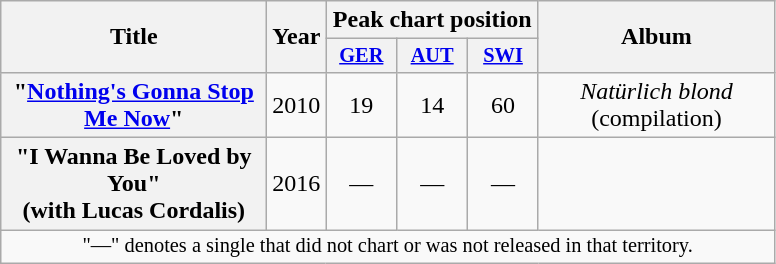<table class="wikitable plainrowheaders" style="text-align:center;">
<tr>
<th align="center" rowspan="2" width="170">Title</th>
<th align="center" rowspan="2" width="10">Year</th>
<th align="center" colspan="3" width="20">Peak chart position</th>
<th align="center" rowspan="2" width="150">Album</th>
</tr>
<tr>
<th style="width:3em;font-size:85%"><a href='#'>GER</a></th>
<th style="width:3em;font-size:85%"><a href='#'>AUT</a></th>
<th style="width:3em;font-size:85%"><a href='#'>SWI</a></th>
</tr>
<tr>
<th scope="row">"<a href='#'>Nothing's Gonna Stop Me Now</a>"</th>
<td>2010</td>
<td>19</td>
<td>14</td>
<td>60</td>
<td><em>Natürlich blond</em> (compilation)</td>
</tr>
<tr>
<th scope="row">"I Wanna Be Loved by You"<br><span>(with Lucas Cordalis)</span></th>
<td>2016</td>
<td>—</td>
<td>—</td>
<td>—</td>
<td></td>
</tr>
<tr>
<td colspan="18" style="font-size:85%">"—" denotes a single that did not chart or was not released in that territory.</td>
</tr>
</table>
